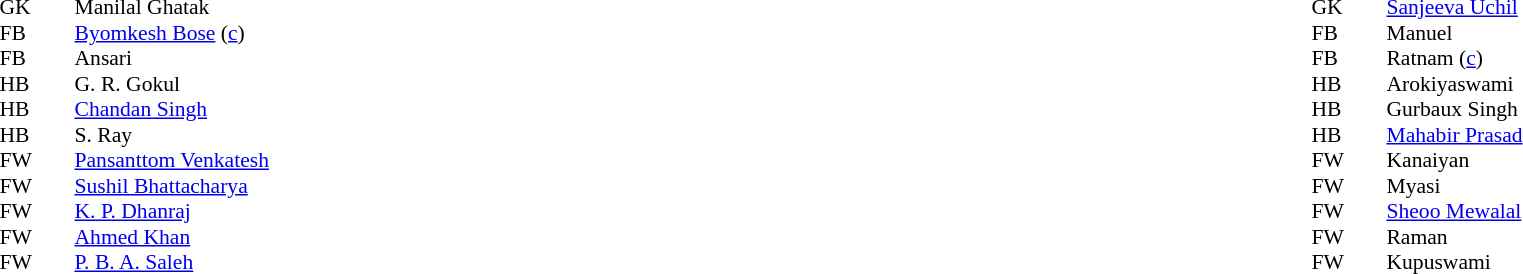<table width="100%">
<tr>
<td valign="top" width="40%"><br><table style="font-size: 90%" cellspacing="0" cellpadding="0">
<tr>
<td colspan="4"></td>
</tr>
<tr>
<th width="25"></th>
<th width="25"></th>
</tr>
<tr>
<td>GK</td>
<td></td>
<td> Manilal Ghatak</td>
</tr>
<tr>
<td>FB</td>
<td></td>
<td> <a href='#'>Byomkesh Bose</a> (<a href='#'>c</a>)</td>
</tr>
<tr>
<td>FB</td>
<td></td>
<td> Ansari</td>
</tr>
<tr>
<td>HB</td>
<td></td>
<td> G. R. Gokul</td>
</tr>
<tr>
<td>HB</td>
<td></td>
<td> <a href='#'>Chandan Singh</a></td>
</tr>
<tr>
<td>HB</td>
<td></td>
<td> S. Ray</td>
</tr>
<tr>
<td>FW</td>
<td></td>
<td> <a href='#'>Pansanttom Venkatesh</a></td>
</tr>
<tr>
<td>FW</td>
<td></td>
<td> <a href='#'>Sushil Bhattacharya</a></td>
</tr>
<tr>
<td>FW</td>
<td></td>
<td> <a href='#'>K. P. Dhanraj</a></td>
</tr>
<tr>
<td>FW</td>
<td></td>
<td> <a href='#'>Ahmed Khan</a></td>
</tr>
<tr>
<td>FW</td>
<td></td>
<td> <a href='#'>P. B. A. Saleh</a></td>
</tr>
<tr>
</tr>
</table>
</td>
<td valign="top"></td>
<td valign="top" width="50%"><br><table style="font-size: 90%" cellspacing="0" cellpadding="0" align=center>
<tr>
<td colspan="4"></td>
</tr>
<tr>
<th width="25"></th>
<th width="25"></th>
</tr>
<tr>
<td>GK</td>
<td></td>
<td> <a href='#'>Sanjeeva Uchil</a></td>
</tr>
<tr>
<td>FB</td>
<td></td>
<td> Manuel</td>
</tr>
<tr>
<td>FB</td>
<td></td>
<td> Ratnam (<a href='#'>c</a>)</td>
</tr>
<tr>
<td>HB</td>
<td></td>
<td> Arokiyaswami</td>
</tr>
<tr>
<td>HB</td>
<td></td>
<td> Gurbaux Singh</td>
</tr>
<tr>
<td>HB</td>
<td></td>
<td> <a href='#'>Mahabir Prasad</a></td>
</tr>
<tr>
<td>FW</td>
<td></td>
<td> Kanaiyan</td>
</tr>
<tr>
<td>FW</td>
<td></td>
<td> Myasi</td>
</tr>
<tr>
<td>FW</td>
<td></td>
<td> <a href='#'>Sheoo Mewalal</a></td>
</tr>
<tr>
<td>FW</td>
<td></td>
<td> Raman</td>
</tr>
<tr>
<td>FW</td>
<td></td>
<td> Kupuswami</td>
</tr>
<tr>
</tr>
</table>
</td>
</tr>
</table>
